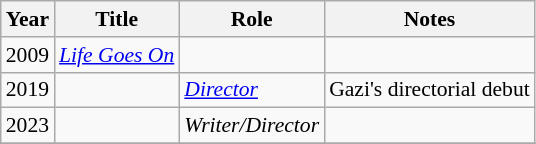<table class="wikitable" style="font-size: 90%;">
<tr>
<th>Year</th>
<th>Title</th>
<th>Role</th>
<th>Notes</th>
</tr>
<tr>
<td rowspan="1">2009</td>
<td><em><a href='#'>Life Goes On</a></em></td>
<td></td>
</tr>
<tr>
<td rowspan="1">2019</td>
<td><em></em></td>
<td><em><a href='#'>Director</a></em></td>
<td>Gazi's directorial debut</td>
</tr>
<tr>
<td rowspan="1">2023</td>
<td><em></em></td>
<td><em>Writer/Director</em></td>
<td></td>
</tr>
<tr>
</tr>
</table>
